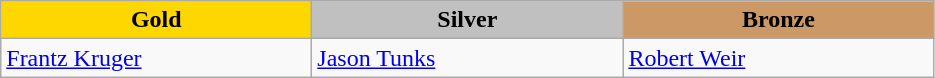<table class="wikitable" style="text-align:left">
<tr align="center">
<td width=200 bgcolor=gold><strong>Gold</strong></td>
<td width=200 bgcolor=silver><strong>Silver</strong></td>
<td width=200 bgcolor=CC9966><strong>Bronze</strong></td>
</tr>
<tr>
<td><a href='#'>Frantz Kruger</a><br><em></em></td>
<td><a href='#'>Jason Tunks</a><br><em></em></td>
<td><a href='#'>Robert Weir</a><br><em></em></td>
</tr>
</table>
